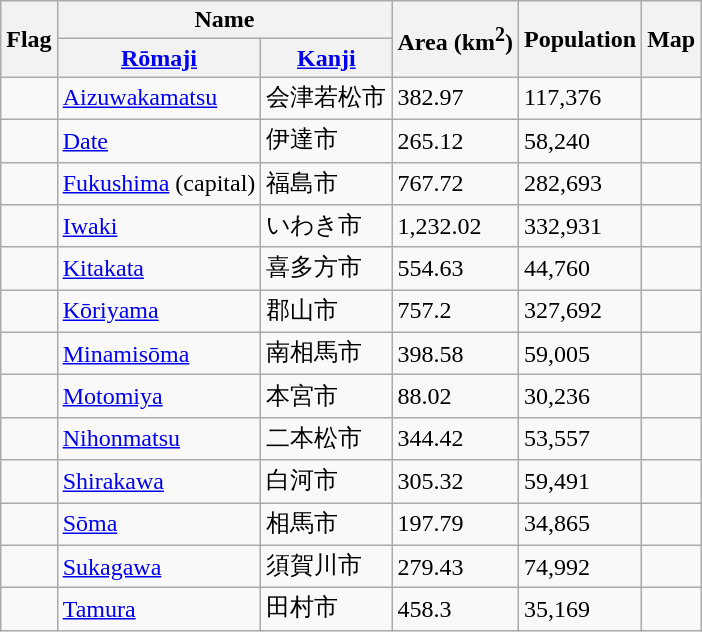<table class="wikitable mw-collapsible mw-collapsed">
<tr>
<th rowspan="2">Flag</th>
<th colspan="2">Name</th>
<th rowspan="2">Area (km<sup>2</sup>)</th>
<th rowspan="2">Population</th>
<th rowspan="2">Map</th>
</tr>
<tr>
<th><a href='#'>Rōmaji</a></th>
<th><a href='#'>Kanji</a></th>
</tr>
<tr>
<td></td>
<td><a href='#'>Aizuwakamatsu</a></td>
<td>会津若松市</td>
<td>382.97</td>
<td>117,376</td>
<td></td>
</tr>
<tr>
<td></td>
<td><a href='#'>Date</a></td>
<td>伊達市</td>
<td>265.12</td>
<td>58,240</td>
<td></td>
</tr>
<tr>
<td></td>
<td><a href='#'>Fukushima</a> (capital)</td>
<td>福島市</td>
<td>767.72</td>
<td>282,693</td>
<td></td>
</tr>
<tr>
<td></td>
<td><a href='#'>Iwaki</a></td>
<td>いわき市</td>
<td>1,232.02</td>
<td>332,931</td>
<td></td>
</tr>
<tr>
<td></td>
<td><a href='#'>Kitakata</a></td>
<td>喜多方市</td>
<td>554.63</td>
<td>44,760</td>
<td></td>
</tr>
<tr>
<td></td>
<td><a href='#'>Kōriyama</a></td>
<td>郡山市</td>
<td>757.2</td>
<td>327,692</td>
<td></td>
</tr>
<tr>
<td></td>
<td><a href='#'>Minamisōma</a></td>
<td>南相馬市</td>
<td>398.58</td>
<td>59,005</td>
<td></td>
</tr>
<tr>
<td></td>
<td><a href='#'>Motomiya</a></td>
<td>本宮市</td>
<td>88.02</td>
<td>30,236</td>
<td></td>
</tr>
<tr>
<td></td>
<td><a href='#'>Nihonmatsu</a></td>
<td>二本松市</td>
<td>344.42</td>
<td>53,557</td>
<td></td>
</tr>
<tr>
<td></td>
<td><a href='#'>Shirakawa</a></td>
<td>白河市</td>
<td>305.32</td>
<td>59,491</td>
<td></td>
</tr>
<tr>
<td></td>
<td><a href='#'>Sōma</a></td>
<td>相馬市</td>
<td>197.79</td>
<td>34,865</td>
<td></td>
</tr>
<tr>
<td></td>
<td><a href='#'>Sukagawa</a></td>
<td>須賀川市</td>
<td>279.43</td>
<td>74,992</td>
<td></td>
</tr>
<tr>
<td></td>
<td><a href='#'>Tamura</a></td>
<td>田村市</td>
<td>458.3</td>
<td>35,169</td>
<td></td>
</tr>
</table>
